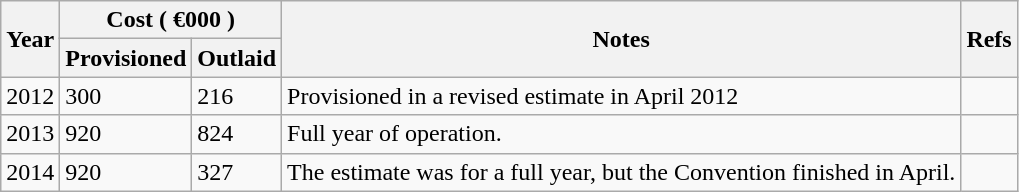<table class="wikitable">
<tr>
<th rowspan=2>Year</th>
<th colspan=2>Cost  ( €000  )</th>
<th rowspan=2>Notes</th>
<th rowspan=2>Refs</th>
</tr>
<tr>
<th>Provisioned</th>
<th>Outlaid</th>
</tr>
<tr>
<td>2012</td>
<td>300</td>
<td>216</td>
<td>Provisioned in a revised estimate in April 2012</td>
<td></td>
</tr>
<tr>
<td>2013</td>
<td>920</td>
<td>824</td>
<td>Full year of operation.</td>
<td></td>
</tr>
<tr>
<td>2014</td>
<td>920</td>
<td>327</td>
<td>The estimate was for a full year, but the Convention finished in April.</td>
<td></td>
</tr>
</table>
